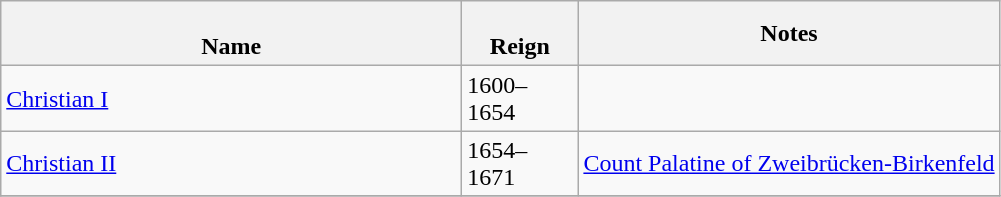<table class="wikitable">
<tr>
<th width=300px><br>Name</th>
<th width=70px><br>Reign</th>
<th>Notes</th>
</tr>
<tr>
<td><a href='#'>Christian I</a></td>
<td>1600–1654</td>
<td></td>
</tr>
<tr>
<td><a href='#'>Christian II</a></td>
<td>1654–1671</td>
<td><a href='#'>Count Palatine of Zweibrücken-Birkenfeld</a></td>
</tr>
<tr>
</tr>
</table>
